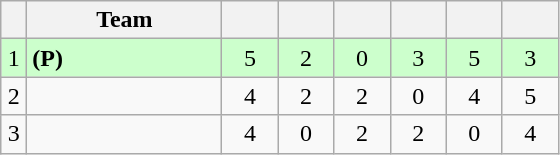<table class="wikitable" style="text-align:center; margin-bottom:0">
<tr>
<th style="width:10px"></th>
<th style="width:35%;">Team</th>
<th style="width:30px;"></th>
<th style="width:30px;"></th>
<th style="width:30px;"></th>
<th style="width:30px;"></th>
<th style="width:30px;"></th>
<th style="width:30px;"></th>
</tr>
<tr style="background:#ccffcc;">
<td>1</td>
<td align=left> <strong>(P)</strong></td>
<td>5</td>
<td>2</td>
<td>0</td>
<td>3</td>
<td>5</td>
<td>3</td>
</tr>
<tr>
<td>2</td>
<td align=left></td>
<td>4</td>
<td>2</td>
<td>2</td>
<td>0</td>
<td>4</td>
<td>5</td>
</tr>
<tr>
<td>3</td>
<td align=left></td>
<td>4</td>
<td>0</td>
<td>2</td>
<td>2</td>
<td>0</td>
<td>4</td>
</tr>
</table>
